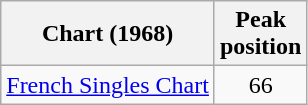<table class="wikitable sortable">
<tr>
<th>Chart (1968)</th>
<th>Peak<br>position</th>
</tr>
<tr>
<td><a href='#'>French Singles Chart</a></td>
<td align="center">66</td>
</tr>
</table>
